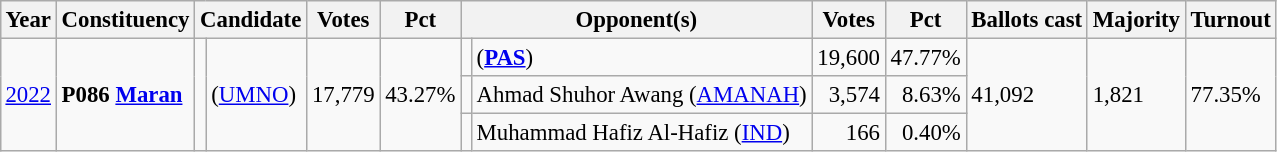<table class="wikitable" style="margin:0.5em ; font-size:95%">
<tr>
<th>Year</th>
<th>Constituency</th>
<th colspan=2>Candidate</th>
<th>Votes</th>
<th>Pct</th>
<th colspan=2>Opponent(s)</th>
<th>Votes</th>
<th>Pct</th>
<th>Ballots cast</th>
<th>Majority</th>
<th>Turnout</th>
</tr>
<tr>
<td rowspan="3"><a href='#'>2022</a></td>
<td rowspan="3"><strong>P086 <a href='#'>Maran</a></strong></td>
<td rowspan="3" ></td>
<td rowspan="3"> (<a href='#'>UMNO</a>)</td>
<td rowspan="3" align="right">17,779</td>
<td rowspan="3">43.27%</td>
<td bgcolor=></td>
<td> (<a href='#'><strong>PAS</strong></a>)</td>
<td align="right">19,600</td>
<td>47.77%</td>
<td rowspan="3">41,092</td>
<td rowspan="3">1,821</td>
<td rowspan="3">77.35%</td>
</tr>
<tr>
<td></td>
<td>Ahmad Shuhor Awang (<a href='#'>AMANAH</a>)</td>
<td align="right">3,574</td>
<td align="right">8.63%</td>
</tr>
<tr>
<td></td>
<td>Muhammad Hafiz Al-Hafiz (<a href='#'>IND</a>)</td>
<td align="right">166</td>
<td align="right">0.40%</td>
</tr>
</table>
